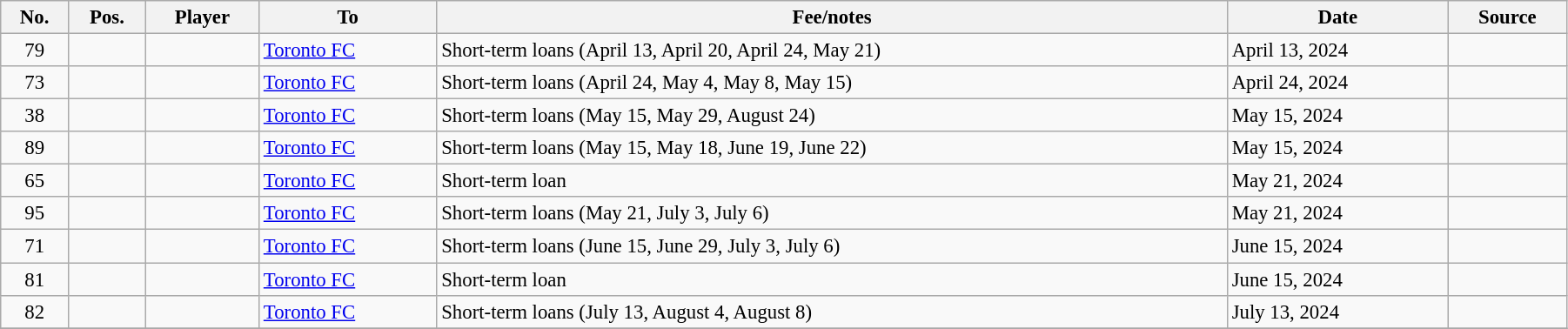<table class="wikitable sortable" style=" font-size:95%; width:95%; text-align:left;">
<tr>
<th>No.</th>
<th>Pos.</th>
<th scope="col">Player</th>
<th scope="col">To</th>
<th scope="col">Fee/notes</th>
<th>Date</th>
<th>Source</th>
</tr>
<tr>
<td align=center>79</td>
<td align=center></td>
<td></td>
<td> <a href='#'>Toronto FC</a></td>
<td>Short-term loans (April 13, April 20, April 24, May 21)</td>
<td>April 13, 2024</td>
<td></td>
</tr>
<tr>
<td align=center>73</td>
<td align=center></td>
<td></td>
<td> <a href='#'>Toronto FC</a></td>
<td>Short-term loans (April 24, May 4, May 8, May 15)</td>
<td>April 24, 2024</td>
<td></td>
</tr>
<tr>
<td align=center>38</td>
<td align=center></td>
<td></td>
<td> <a href='#'>Toronto FC</a></td>
<td>Short-term loans (May 15, May 29, August 24)</td>
<td>May 15, 2024</td>
<td></td>
</tr>
<tr>
<td align=center>89</td>
<td align=center></td>
<td></td>
<td> <a href='#'>Toronto FC</a></td>
<td>Short-term loans (May 15, May 18, June 19, June 22)</td>
<td>May 15, 2024</td>
<td></td>
</tr>
<tr>
<td align=center>65</td>
<td align=center></td>
<td></td>
<td> <a href='#'>Toronto FC</a></td>
<td>Short-term loan</td>
<td>May 21, 2024</td>
<td></td>
</tr>
<tr>
<td align=center>95</td>
<td align=center></td>
<td></td>
<td> <a href='#'>Toronto FC</a></td>
<td>Short-term loans (May 21, July 3, July 6)</td>
<td>May 21, 2024</td>
<td></td>
</tr>
<tr>
<td align=center>71</td>
<td align=center></td>
<td></td>
<td> <a href='#'>Toronto FC</a></td>
<td>Short-term loans (June 15, June 29, July 3, July 6)</td>
<td>June 15, 2024</td>
<td></td>
</tr>
<tr>
<td align=center>81</td>
<td align=center></td>
<td></td>
<td> <a href='#'>Toronto FC</a></td>
<td>Short-term loan</td>
<td>June 15, 2024</td>
<td></td>
</tr>
<tr>
<td align=center>82</td>
<td align=center></td>
<td></td>
<td> <a href='#'>Toronto FC</a></td>
<td>Short-term loans (July 13, August 4, August 8)</td>
<td>July 13, 2024</td>
<td></td>
</tr>
<tr>
</tr>
</table>
